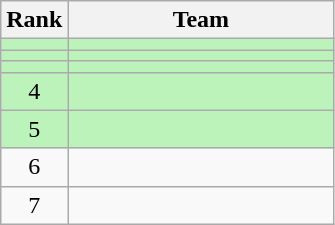<table class="wikitable">
<tr>
<th>Rank</th>
<th width=170>Team</th>
</tr>
<tr bgcolor=#bbf3bb>
<td align=center></td>
<td></td>
</tr>
<tr bgcolor=#bbf3bb>
<td align=center></td>
<td></td>
</tr>
<tr bgcolor=#bbf3bb>
<td align=center></td>
<td></td>
</tr>
<tr bgcolor=#bbf3bb>
<td align=center>4</td>
<td></td>
</tr>
<tr bgcolor=#bbf3bb>
<td align=center>5</td>
<td></td>
</tr>
<tr>
<td align=center>6</td>
<td></td>
</tr>
<tr>
<td align=center>7</td>
<td></td>
</tr>
</table>
